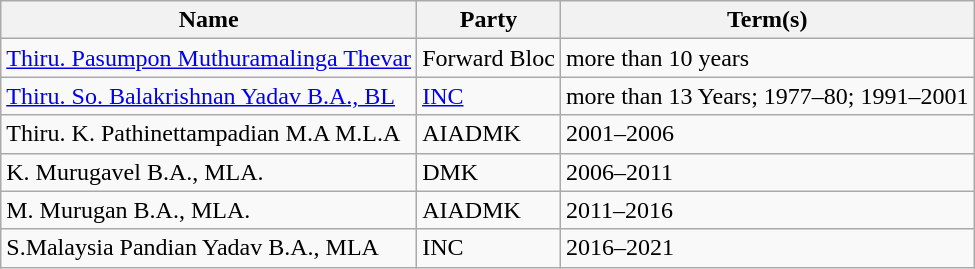<table class="wikitable">
<tr>
<th>Name</th>
<th>Party</th>
<th>Term(s)</th>
</tr>
<tr>
<td><a href='#'>Thiru. Pasumpon Muthuramalinga Thevar</a></td>
<td>Forward Bloc</td>
<td>more than 10 years</td>
</tr>
<tr>
<td><a href='#'>Thiru. So. Balakrishnan Yadav B.A., BL</a></td>
<td><a href='#'>INC</a></td>
<td>more than 13 Years; 1977–80; 1991–2001</td>
</tr>
<tr>
<td>Thiru. K. Pathinettampadian M.A M.L.A</td>
<td>AIADMK</td>
<td>2001–2006</td>
</tr>
<tr>
<td>K. Murugavel B.A., MLA.</td>
<td>DMK</td>
<td>2006–2011</td>
</tr>
<tr>
<td>M. Murugan B.A., MLA.</td>
<td>AIADMK</td>
<td>2011–2016</td>
</tr>
<tr>
<td>S.Malaysia Pandian Yadav B.A., MLA</td>
<td>INC</td>
<td>2016–2021</td>
</tr>
</table>
